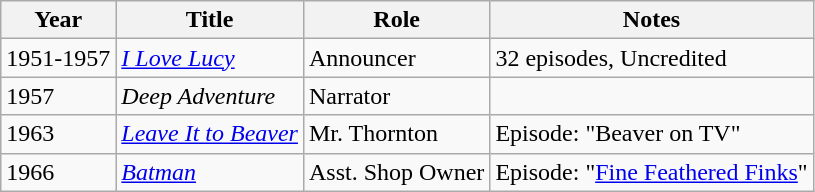<table class="wikitable">
<tr>
<th>Year</th>
<th>Title</th>
<th>Role</th>
<th>Notes</th>
</tr>
<tr>
<td>1951-1957</td>
<td><em><a href='#'>I Love Lucy</a></em></td>
<td>Announcer</td>
<td>32 episodes, Uncredited</td>
</tr>
<tr>
<td>1957</td>
<td><em>Deep Adventure</em></td>
<td>Narrator</td>
<td></td>
</tr>
<tr>
<td>1963</td>
<td><em><a href='#'>Leave It to Beaver</a></em></td>
<td>Mr. Thornton</td>
<td>Episode: "Beaver on TV"</td>
</tr>
<tr>
<td>1966</td>
<td><em><a href='#'>Batman</a></em></td>
<td>Asst. Shop Owner</td>
<td>Episode: "<a href='#'>Fine Feathered Finks</a>"</td>
</tr>
</table>
